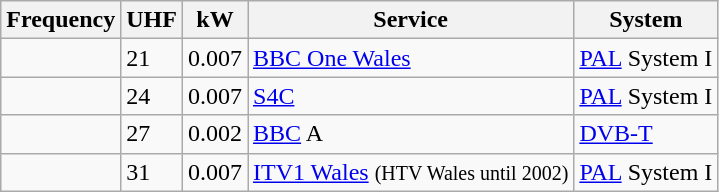<table class="wikitable sortable">
<tr>
<th>Frequency</th>
<th>UHF</th>
<th>kW</th>
<th>Service</th>
<th>System</th>
</tr>
<tr>
<td></td>
<td>21</td>
<td>0.007</td>
<td><a href='#'>BBC One Wales</a></td>
<td><a href='#'>PAL</a> System I</td>
</tr>
<tr>
<td></td>
<td>24</td>
<td>0.007</td>
<td><a href='#'>S4C</a></td>
<td><a href='#'>PAL</a> System I</td>
</tr>
<tr>
<td></td>
<td>27</td>
<td>0.002</td>
<td><a href='#'>BBC</a> A</td>
<td><a href='#'>DVB-T</a></td>
</tr>
<tr>
<td></td>
<td>31</td>
<td>0.007</td>
<td><a href='#'>ITV1 Wales</a> <small>(HTV Wales until 2002)</small></td>
<td><a href='#'>PAL</a> System I</td>
</tr>
</table>
